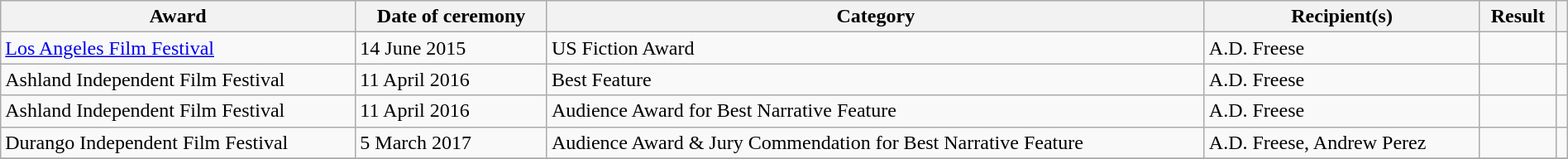<table class="wikitable sortable plainrowheaders" style="width:100%;">
<tr>
<th scope="col">Award</th>
<th scope="col">Date of ceremony</th>
<th scope="col">Category</th>
<th scope="col">Recipient(s)</th>
<th scope="col">Result</th>
<th scope="col" class="unsortable"></th>
</tr>
<tr>
<td><a href='#'>Los Angeles Film Festival</a></td>
<td>14 June 2015</td>
<td>US Fiction Award</td>
<td>A.D. Freese</td>
<td></td>
<td></td>
</tr>
<tr>
<td>Ashland Independent Film Festival</td>
<td>11 April 2016</td>
<td>Best Feature</td>
<td>A.D. Freese</td>
<td></td>
<td></td>
</tr>
<tr>
<td>Ashland Independent Film Festival</td>
<td>11 April 2016</td>
<td>Audience Award for Best Narrative Feature</td>
<td>A.D. Freese</td>
<td></td>
<td></td>
</tr>
<tr>
<td>Durango Independent Film Festival</td>
<td>5 March 2017</td>
<td>Audience Award & Jury Commendation for Best Narrative Feature</td>
<td>A.D. Freese, Andrew Perez</td>
<td></td>
<td></td>
</tr>
<tr>
</tr>
</table>
